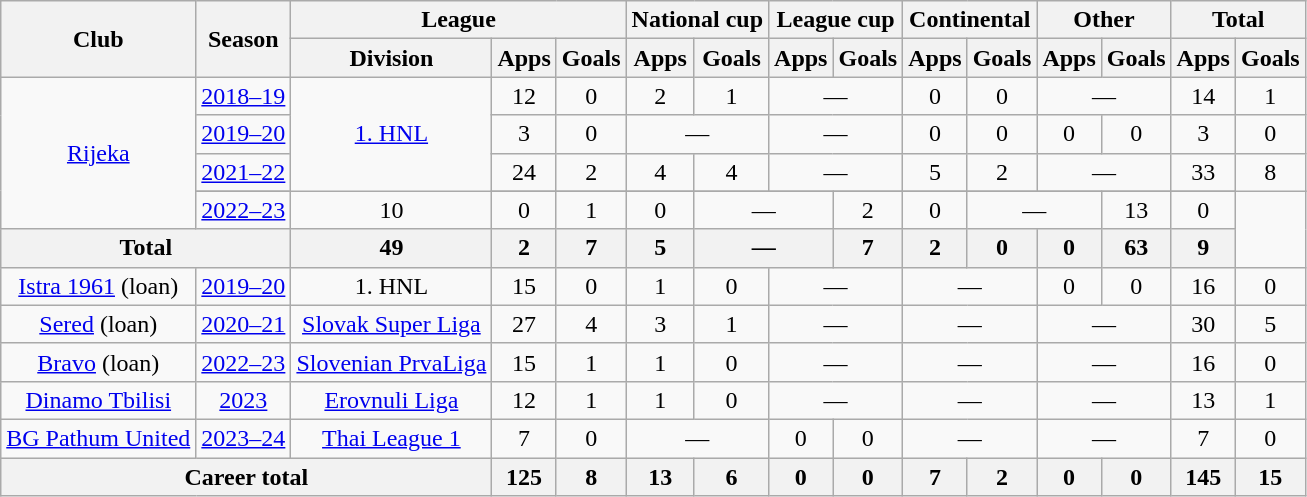<table class="wikitable" style="text-align:center">
<tr>
<th rowspan="2">Club</th>
<th rowspan="2">Season</th>
<th colspan="3">League</th>
<th colspan="2">National cup</th>
<th colspan="2">League cup</th>
<th colspan="2">Continental</th>
<th colspan="2">Other</th>
<th colspan="2">Total</th>
</tr>
<tr>
<th>Division</th>
<th>Apps</th>
<th>Goals</th>
<th>Apps</th>
<th>Goals</th>
<th>Apps</th>
<th>Goals</th>
<th>Apps</th>
<th>Goals</th>
<th>Apps</th>
<th>Goals</th>
<th>Apps</th>
<th>Goals</th>
</tr>
<tr>
<td rowspan="5"><a href='#'>Rijeka</a></td>
<td><a href='#'>2018–19</a></td>
<td rowspan="4"><a href='#'>1. HNL</a></td>
<td>12</td>
<td>0</td>
<td>2</td>
<td>1</td>
<td colspan="2">—</td>
<td>0</td>
<td>0</td>
<td colspan="2">—</td>
<td>14</td>
<td>1</td>
</tr>
<tr>
<td><a href='#'>2019–20</a></td>
<td>3</td>
<td>0</td>
<td colspan="2">—</td>
<td colspan="2">—</td>
<td>0</td>
<td>0</td>
<td>0</td>
<td>0</td>
<td>3</td>
<td>0</td>
</tr>
<tr>
<td><a href='#'>2021–22</a></td>
<td>24</td>
<td>2</td>
<td>4</td>
<td>4</td>
<td colspan="2">—</td>
<td>5</td>
<td>2</td>
<td colspan="2">—</td>
<td>33</td>
<td>8</td>
</tr>
<tr>
</tr>
<tr>
<td><a href='#'>2022–23</a></td>
<td>10</td>
<td>0</td>
<td>1</td>
<td>0</td>
<td colspan="2">—</td>
<td>2</td>
<td>0</td>
<td colspan="2">—</td>
<td>13</td>
<td>0</td>
</tr>
<tr>
<th colspan=2>Total</th>
<th>49</th>
<th>2</th>
<th>7</th>
<th>5</th>
<th colspan="2">—</th>
<th>7</th>
<th>2</th>
<th>0</th>
<th>0</th>
<th>63</th>
<th>9</th>
</tr>
<tr>
<td><a href='#'>Istra 1961</a> (loan)</td>
<td><a href='#'>2019–20</a></td>
<td>1. HNL</td>
<td>15</td>
<td>0</td>
<td>1</td>
<td>0</td>
<td colspan="2">—</td>
<td colspan="2">—</td>
<td>0</td>
<td>0</td>
<td>16</td>
<td>0</td>
</tr>
<tr>
<td><a href='#'>Sered</a> (loan)</td>
<td><a href='#'>2020–21</a></td>
<td><a href='#'>Slovak Super Liga</a></td>
<td>27</td>
<td>4</td>
<td>3</td>
<td>1</td>
<td colspan="2">—</td>
<td colspan="2">—</td>
<td colspan="2">—</td>
<td>30</td>
<td>5</td>
</tr>
<tr>
<td><a href='#'>Bravo</a> (loan)</td>
<td><a href='#'>2022–23</a></td>
<td><a href='#'>Slovenian PrvaLiga</a></td>
<td>15</td>
<td>1</td>
<td>1</td>
<td>0</td>
<td colspan="2">—</td>
<td colspan="2">—</td>
<td colspan="2">—</td>
<td>16</td>
<td>0</td>
</tr>
<tr>
<td><a href='#'>Dinamo Tbilisi</a></td>
<td><a href='#'>2023</a></td>
<td><a href='#'>Erovnuli Liga</a></td>
<td>12</td>
<td>1</td>
<td>1</td>
<td>0</td>
<td colspan="2">—</td>
<td colspan="2">—</td>
<td colspan="2">—</td>
<td>13</td>
<td>1</td>
</tr>
<tr>
<td><a href='#'>BG Pathum United</a></td>
<td><a href='#'>2023–24</a></td>
<td><a href='#'>Thai League 1</a></td>
<td>7</td>
<td>0</td>
<td colspan="2">—</td>
<td>0</td>
<td>0</td>
<td colspan="2">—</td>
<td colspan="2">—</td>
<td>7</td>
<td>0</td>
</tr>
<tr>
<th colspan=3>Career total</th>
<th>125</th>
<th>8</th>
<th>13</th>
<th>6</th>
<th>0</th>
<th>0</th>
<th>7</th>
<th>2</th>
<th>0</th>
<th>0</th>
<th>145</th>
<th>15</th>
</tr>
</table>
